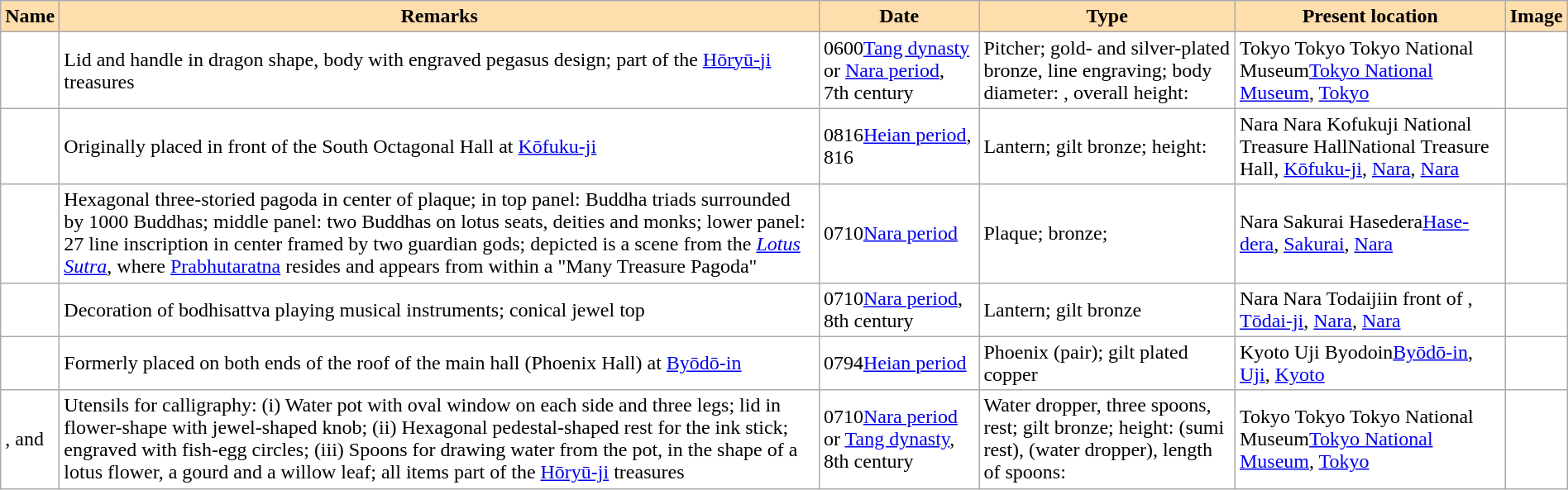<table class="wikitable sortable" width="100%" style="background:#ffffff;">
<tr>
<th align="left" style="background:#ffdead;">Name</th>
<th align="left" style="background:#ffdead;" class="unsortable">Remarks</th>
<th align="left" style="background:#ffdead;">Date</th>
<th align="left" style="background:#ffdead;" class="unsortable">Type</th>
<th align="left" style="background:#ffdead;">Present location</th>
<th align="left" style="background:#ffdead;" class="unsortable">Image</th>
</tr>
<tr>
<td></td>
<td>Lid and handle in dragon shape, body with engraved pegasus design; part of the <a href='#'>Hōryū-ji</a> treasures</td>
<td><span>0600</span><a href='#'>Tang dynasty</a> or <a href='#'>Nara period</a>, 7th century</td>
<td>Pitcher; gold- and silver-plated bronze, line engraving; body diameter: , overall height: </td>
<td><span>Tokyo Tokyo Tokyo National Museum</span><a href='#'>Tokyo National Museum</a>, <a href='#'>Tokyo</a></td>
<td></td>
</tr>
<tr>
<td></td>
<td>Originally placed in front of the South Octagonal Hall at <a href='#'>Kōfuku-ji</a></td>
<td><span>0816</span><a href='#'>Heian period</a>, 816</td>
<td>Lantern; gilt bronze; height: </td>
<td><span>Nara Nara Kofukuji National Treasure Hall</span>National Treasure Hall, <a href='#'>Kōfuku-ji</a>, <a href='#'>Nara</a>, <a href='#'>Nara</a></td>
<td></td>
</tr>
<tr>
<td></td>
<td>Hexagonal three-storied pagoda in center of plaque; in top panel: Buddha triads surrounded by 1000 Buddhas; middle panel: two Buddhas on lotus seats, deities and monks; lower panel: 27 line inscription in center framed by two guardian gods; depicted is a scene from the <em><a href='#'>Lotus Sutra</a></em>, where <a href='#'>Prabhutaratna</a> resides and appears from within a "Many Treasure Pagoda"</td>
<td><span>0710</span><a href='#'>Nara period</a></td>
<td>Plaque; bronze; </td>
<td><span>Nara Sakurai Hasedera</span><a href='#'>Hase-dera</a>, <a href='#'>Sakurai</a>, <a href='#'>Nara</a></td>
<td></td>
</tr>
<tr>
<td></td>
<td>Decoration of bodhisattva playing musical instruments; conical jewel top</td>
<td><span>0710</span><a href='#'>Nara period</a>, 8th century</td>
<td>Lantern; gilt bronze</td>
<td><span>Nara Nara Todaiji</span>in front of , <a href='#'>Tōdai-ji</a>, <a href='#'>Nara</a>, <a href='#'>Nara</a></td>
<td></td>
</tr>
<tr>
<td></td>
<td>Formerly placed on both ends of the roof of the main hall (Phoenix Hall) at <a href='#'>Byōdō-in</a></td>
<td><span>0794</span><a href='#'>Heian period</a></td>
<td>Phoenix (pair); gilt plated copper</td>
<td><span>Kyoto Uji Byodoin</span><a href='#'>Byōdō-in</a>, <a href='#'>Uji</a>, <a href='#'>Kyoto</a></td>
<td> </td>
</tr>
<tr>
<td>,  and </td>
<td>Utensils for calligraphy: (i) Water pot with oval window on each side and three legs; lid in flower-shape with jewel-shaped knob; (ii) Hexagonal pedestal-shaped rest for the ink stick; engraved with fish-egg circles; (iii) Spoons for drawing water from the pot, in the shape of a lotus flower, a gourd and a willow leaf; all items part of the <a href='#'>Hōryū-ji</a> treasures</td>
<td><span>0710</span><a href='#'>Nara period</a> or <a href='#'>Tang dynasty</a>, 8th century</td>
<td>Water dropper, three spoons, rest; gilt bronze; height:  (sumi rest),  (water dropper), length of spoons: </td>
<td><span>Tokyo Tokyo Tokyo National Museum</span><a href='#'>Tokyo National Museum</a>, <a href='#'>Tokyo</a></td>
<td></td>
</tr>
</table>
